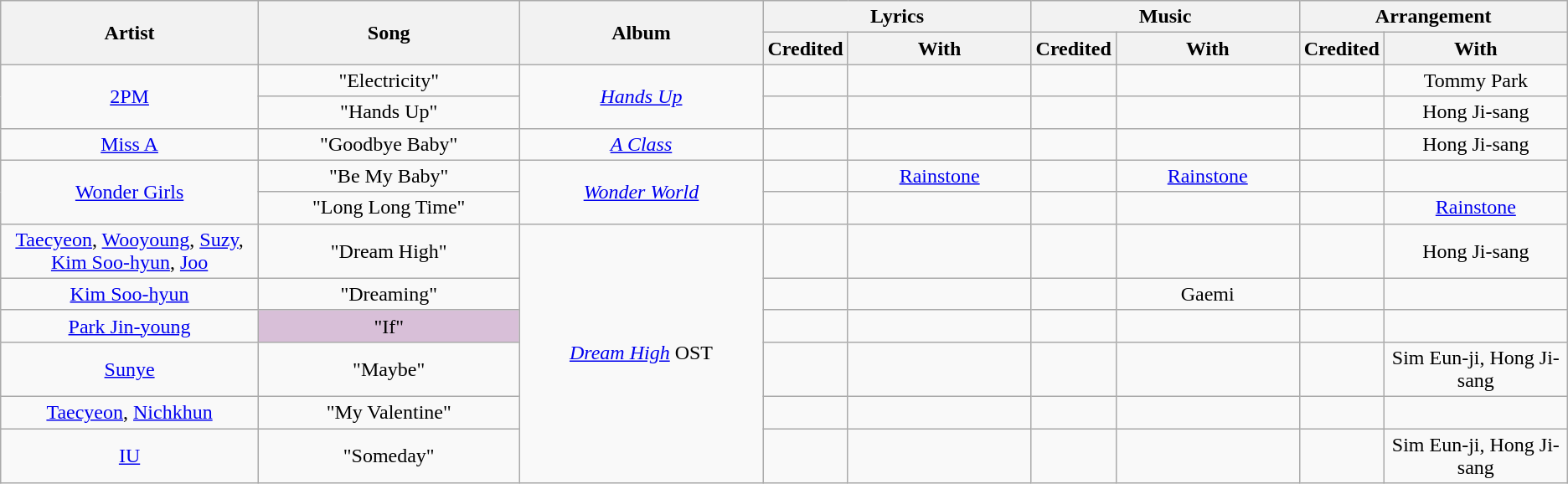<table class="wikitable plainrowheaders" style="text-align:center;">
<tr>
<th rowspan="2" width="300px">Artist</th>
<th rowspan="2" width="300px">Song</th>
<th rowspan="2" width="300px">Album</th>
<th colspan="2">Lyrics</th>
<th colspan="2">Music</th>
<th colspan="2">Arrangement</th>
</tr>
<tr>
<th width="50px">Credited</th>
<th width="200px">With</th>
<th width="50px">Credited</th>
<th width="200px">With</th>
<th width="50px">Credited</th>
<th width="200px">With</th>
</tr>
<tr>
<td rowspan="2"><a href='#'>2PM</a></td>
<td>"Electricity"</td>
<td rowspan="2"><em><a href='#'>Hands Up</a></em></td>
<td></td>
<td></td>
<td></td>
<td></td>
<td></td>
<td>Tommy Park</td>
</tr>
<tr>
<td>"Hands Up"</td>
<td></td>
<td></td>
<td></td>
<td></td>
<td></td>
<td>Hong Ji-sang</td>
</tr>
<tr>
<td><a href='#'>Miss A</a></td>
<td>"Goodbye Baby"</td>
<td><em><a href='#'>A Class</a></em></td>
<td></td>
<td></td>
<td></td>
<td></td>
<td></td>
<td>Hong Ji-sang</td>
</tr>
<tr>
<td rowspan="2"><a href='#'>Wonder Girls</a></td>
<td>"Be My Baby"</td>
<td rowspan="2"><em><a href='#'>Wonder World</a></em></td>
<td></td>
<td><a href='#'>Rainstone</a></td>
<td></td>
<td><a href='#'>Rainstone</a></td>
<td></td>
<td></td>
</tr>
<tr>
<td>"Long Long Time"</td>
<td></td>
<td></td>
<td></td>
<td></td>
<td></td>
<td><a href='#'>Rainstone</a></td>
</tr>
<tr>
<td><a href='#'>Taecyeon</a>, <a href='#'>Wooyoung</a>, <a href='#'>Suzy</a>, <a href='#'>Kim Soo-hyun</a>, <a href='#'>Joo</a></td>
<td>"Dream High"</td>
<td rowspan="6"><em><a href='#'>Dream High</a></em> OST</td>
<td></td>
<td></td>
<td></td>
<td></td>
<td></td>
<td>Hong Ji-sang</td>
</tr>
<tr>
<td><a href='#'>Kim Soo-hyun</a></td>
<td>"Dreaming"</td>
<td></td>
<td></td>
<td></td>
<td>Gaemi</td>
<td></td>
<td></td>
</tr>
<tr>
<td><a href='#'>Park Jin-young</a></td>
<td style="background-color:#D8BFD8">"If"</td>
<td></td>
<td></td>
<td></td>
<td></td>
<td></td>
<td></td>
</tr>
<tr>
<td><a href='#'>Sunye</a></td>
<td>"Maybe"</td>
<td></td>
<td></td>
<td></td>
<td></td>
<td></td>
<td>Sim Eun-ji, Hong Ji-sang</td>
</tr>
<tr>
<td><a href='#'>Taecyeon</a>, <a href='#'>Nichkhun</a></td>
<td>"My Valentine"</td>
<td></td>
<td></td>
<td></td>
<td></td>
<td></td>
<td></td>
</tr>
<tr>
<td><a href='#'>IU</a></td>
<td>"Someday"</td>
<td></td>
<td></td>
<td></td>
<td></td>
<td></td>
<td>Sim Eun-ji, Hong Ji-sang</td>
</tr>
</table>
